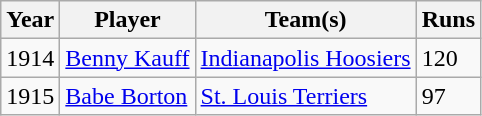<table class="wikitable sortable">
<tr>
<th>Year</th>
<th>Player</th>
<th>Team(s)</th>
<th>Runs</th>
</tr>
<tr>
<td>1914</td>
<td><a href='#'>Benny Kauff</a></td>
<td><a href='#'>Indianapolis Hoosiers</a></td>
<td>120</td>
</tr>
<tr>
<td>1915</td>
<td><a href='#'>Babe Borton</a></td>
<td><a href='#'>St. Louis Terriers</a></td>
<td>97</td>
</tr>
</table>
